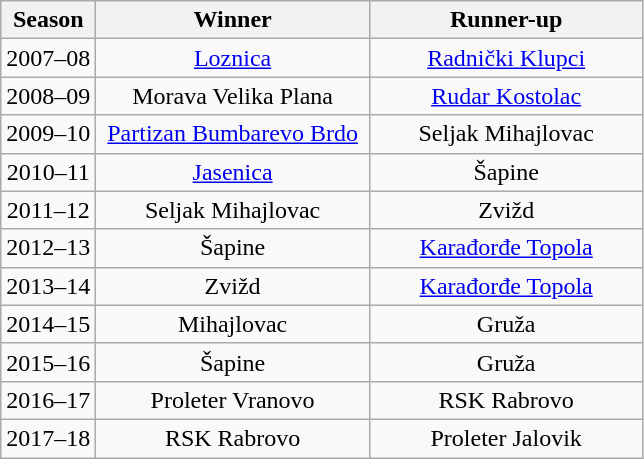<table class="wikitable sortable" style="text-align:center">
<tr>
<th>Season</th>
<th width=175>Winner</th>
<th width=175>Runner-up</th>
</tr>
<tr>
<td>2007–08</td>
<td><a href='#'>Loznica</a></td>
<td><a href='#'>Radnički Klupci</a></td>
</tr>
<tr>
<td>2008–09</td>
<td>Morava Velika Plana</td>
<td><a href='#'>Rudar Kostolac</a></td>
</tr>
<tr>
<td>2009–10</td>
<td><a href='#'>Partizan Bumbarevo Brdo</a></td>
<td>Seljak Mihajlovac</td>
</tr>
<tr>
<td>2010–11</td>
<td><a href='#'>Jasenica</a></td>
<td>Šapine</td>
</tr>
<tr>
<td>2011–12</td>
<td>Seljak Mihajlovac</td>
<td>Zvižd</td>
</tr>
<tr>
<td>2012–13</td>
<td>Šapine</td>
<td><a href='#'>Karađorđe Topola</a></td>
</tr>
<tr>
<td>2013–14</td>
<td>Zvižd</td>
<td><a href='#'>Karađorđe Topola</a></td>
</tr>
<tr>
<td>2014–15</td>
<td>Mihajlovac</td>
<td>Gruža</td>
</tr>
<tr>
<td>2015–16</td>
<td>Šapine</td>
<td>Gruža</td>
</tr>
<tr>
<td>2016–17</td>
<td>Proleter Vranovo</td>
<td>RSK Rabrovo</td>
</tr>
<tr>
<td>2017–18</td>
<td>RSK Rabrovo</td>
<td>Proleter Jalovik</td>
</tr>
</table>
